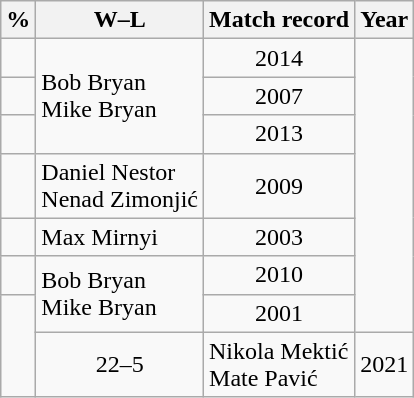<table class="wikitable nowrap" style="text-align:center; display:inline-table">
<tr>
<th scope="col">%</th>
<th scope="col">W–L</th>
<th scope="col">Match record</th>
<th scope="col">Year</th>
</tr>
<tr>
<td></td>
<td rowspan="3" style="text-align: left;"> Bob Bryan<br> Mike Bryan</td>
<td>2014</td>
</tr>
<tr>
<td></td>
<td>2007</td>
</tr>
<tr>
<td></td>
<td>2013</td>
</tr>
<tr>
<td></td>
<td style="text-align: left;"> Daniel Nestor<br> Nenad Zimonjić</td>
<td>2009</td>
</tr>
<tr>
<td></td>
<td style="text-align: left;"> Max Mirnyi</td>
<td>2003</td>
</tr>
<tr>
<td></td>
<td rowspan="2" style="text-align: left;"> Bob Bryan<br> Mike Bryan</td>
<td>2010</td>
</tr>
<tr>
<td rowspan=2></td>
<td>2001</td>
</tr>
<tr>
<td>22–5</td>
<td style="text-align: left;"> Nikola Mektić <br> Mate Pavić</td>
<td>2021</td>
</tr>
</table>
